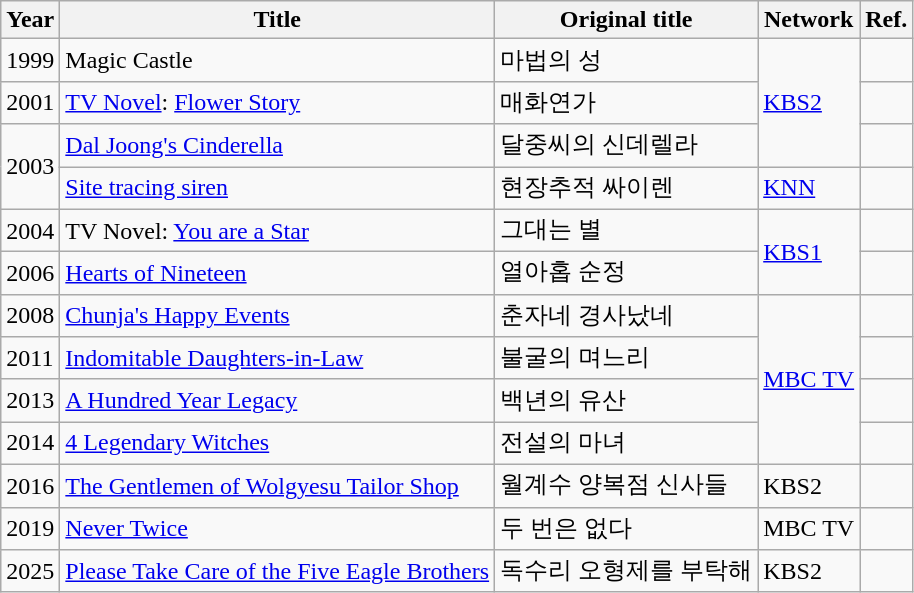<table class="wikitable sortable">
<tr>
<th>Year</th>
<th>Title</th>
<th>Original title</th>
<th>Network</th>
<th>Ref.</th>
</tr>
<tr>
<td>1999</td>
<td>Magic Castle</td>
<td>마법의 성</td>
<td rowspan="3"><a href='#'>KBS2</a></td>
<td></td>
</tr>
<tr>
<td>2001</td>
<td><a href='#'>TV Novel</a>: <a href='#'>Flower Story</a></td>
<td>매화연가</td>
<td></td>
</tr>
<tr>
<td rowspan="2">2003</td>
<td><a href='#'>Dal Joong's Cinderella</a></td>
<td>달중씨의 신데렐라</td>
<td></td>
</tr>
<tr>
<td><a href='#'>Site tracing siren</a></td>
<td>현장추적 싸이렌</td>
<td><a href='#'>KNN</a></td>
<td></td>
</tr>
<tr>
<td>2004</td>
<td>TV Novel: <a href='#'>You are a Star</a></td>
<td>그대는 별</td>
<td rowspan="2"><a href='#'>KBS1</a></td>
<td></td>
</tr>
<tr>
<td>2006</td>
<td><a href='#'>Hearts of Nineteen</a></td>
<td>열아홉 순정</td>
<td></td>
</tr>
<tr>
<td>2008</td>
<td><a href='#'>Chunja's Happy Events</a></td>
<td>춘자네 경사났네</td>
<td rowspan="4"><a href='#'>MBC TV</a></td>
<td></td>
</tr>
<tr>
<td>2011</td>
<td><a href='#'>Indomitable Daughters-in-Law</a></td>
<td>불굴의 며느리</td>
<td></td>
</tr>
<tr>
<td>2013</td>
<td><a href='#'>A Hundred Year Legacy</a></td>
<td>백년의 유산</td>
<td></td>
</tr>
<tr>
<td>2014</td>
<td><a href='#'>4 Legendary Witches</a></td>
<td>전설의 마녀</td>
<td></td>
</tr>
<tr>
<td>2016</td>
<td><a href='#'>The Gentlemen of Wolgyesu Tailor Shop</a></td>
<td>월계수 양복점 신사들</td>
<td>KBS2</td>
<td></td>
</tr>
<tr>
<td>2019</td>
<td><a href='#'>Never Twice</a></td>
<td>두 번은 없다</td>
<td>MBC TV</td>
<td></td>
</tr>
<tr>
<td>2025</td>
<td><a href='#'>Please Take Care of the Five Eagle Brothers</a></td>
<td>독수리 오형제를 부탁해</td>
<td>KBS2</td>
<td></td>
</tr>
</table>
